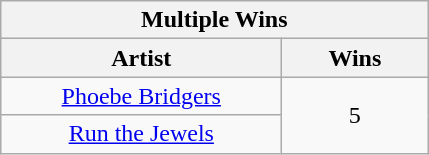<table class="wikitable sortable" style="text-align: center">
<tr>
<th colspan="2" align="center">Multiple Wins</th>
</tr>
<tr>
<th style="width:180px;">Artist</th>
<th style="width:090px;">Wins</th>
</tr>
<tr>
<td><a href='#'>Phoebe Bridgers</a></td>
<td rowspan="2">5</td>
</tr>
<tr>
<td><a href='#'>Run the Jewels</a></td>
</tr>
</table>
